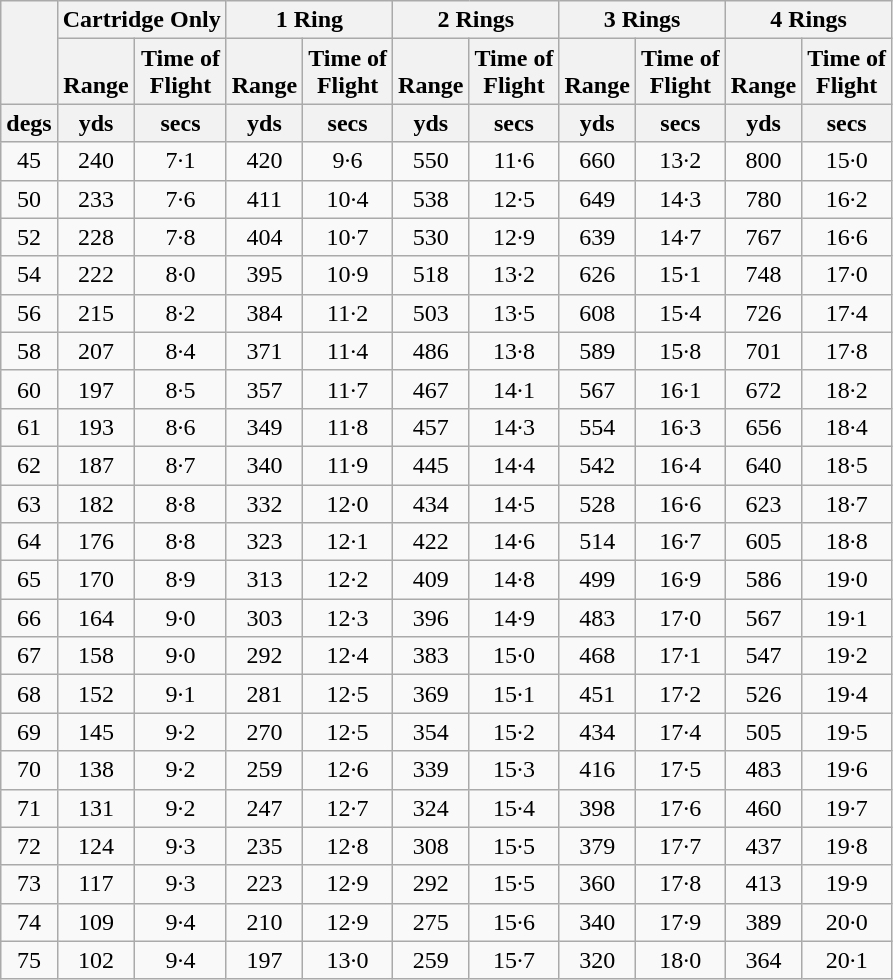<table class="wikitable" style="text-align:center">
<tr valign="top">
<th rowspan="2"></th>
<th colspan="2">Cartridge Only</th>
<th colspan="2">1 Ring</th>
<th colspan="2">2 Rings</th>
<th colspan="2">3 Rings</th>
<th colspan="2">4 Rings</th>
</tr>
<tr valign="bottom">
<th>Range</th>
<th>Time of<br>Flight</th>
<th>Range</th>
<th>Time of<br>Flight</th>
<th>Range</th>
<th>Time of<br>Flight</th>
<th>Range</th>
<th>Time of<br>Flight</th>
<th>Range</th>
<th>Time of<br>Flight</th>
</tr>
<tr valign="top">
<th>degs</th>
<th>yds</th>
<th>secs</th>
<th>yds</th>
<th>secs</th>
<th>yds</th>
<th>secs</th>
<th>yds</th>
<th>secs</th>
<th>yds</th>
<th>secs</th>
</tr>
<tr valign="top">
<td>45</td>
<td>240</td>
<td>7·1</td>
<td>420</td>
<td>9·6</td>
<td>550</td>
<td>11·6</td>
<td>660</td>
<td>13·2</td>
<td>800</td>
<td>15·0</td>
</tr>
<tr valign="top">
<td>50</td>
<td>233</td>
<td>7·6</td>
<td>411</td>
<td>10·4</td>
<td>538</td>
<td>12·5</td>
<td>649</td>
<td>14·3</td>
<td>780</td>
<td>16·2</td>
</tr>
<tr valign="top">
<td>52</td>
<td>228</td>
<td>7·8</td>
<td>404</td>
<td>10·7</td>
<td>530</td>
<td>12·9</td>
<td>639</td>
<td>14·7</td>
<td>767</td>
<td>16·6</td>
</tr>
<tr valign="top">
<td>54</td>
<td>222</td>
<td>8·0</td>
<td>395</td>
<td>10·9</td>
<td>518</td>
<td>13·2</td>
<td>626</td>
<td>15·1</td>
<td>748</td>
<td>17·0</td>
</tr>
<tr valign="top">
<td>56</td>
<td>215</td>
<td>8·2</td>
<td>384</td>
<td>11·2</td>
<td>503</td>
<td>13·5</td>
<td>608</td>
<td>15·4</td>
<td>726</td>
<td>17·4</td>
</tr>
<tr valign="top">
<td>58</td>
<td>207</td>
<td>8·4</td>
<td>371</td>
<td>11·4</td>
<td>486</td>
<td>13·8</td>
<td>589</td>
<td>15·8</td>
<td>701</td>
<td>17·8</td>
</tr>
<tr valign="top">
<td>60</td>
<td>197</td>
<td>8·5</td>
<td>357</td>
<td>11·7</td>
<td>467</td>
<td>14·1</td>
<td>567</td>
<td>16·1</td>
<td>672</td>
<td>18·2</td>
</tr>
<tr valign="top">
<td>61</td>
<td>193</td>
<td>8·6</td>
<td>349</td>
<td>11·8</td>
<td>457</td>
<td>14·3</td>
<td>554</td>
<td>16·3</td>
<td>656</td>
<td>18·4</td>
</tr>
<tr valign="top">
<td>62</td>
<td>187</td>
<td>8·7</td>
<td>340</td>
<td>11·9</td>
<td>445</td>
<td>14·4</td>
<td>542</td>
<td>16·4</td>
<td>640</td>
<td>18·5</td>
</tr>
<tr valign="top">
<td>63</td>
<td>182</td>
<td>8·8</td>
<td>332</td>
<td>12·0</td>
<td>434</td>
<td>14·5</td>
<td>528</td>
<td>16·6</td>
<td>623</td>
<td>18·7</td>
</tr>
<tr valign="top">
<td>64</td>
<td>176</td>
<td>8·8</td>
<td>323</td>
<td>12·1</td>
<td>422</td>
<td>14·6</td>
<td>514</td>
<td>16·7</td>
<td>605</td>
<td>18·8</td>
</tr>
<tr valign="top">
<td>65</td>
<td>170</td>
<td>8·9</td>
<td>313</td>
<td>12·2</td>
<td>409</td>
<td>14·8</td>
<td>499</td>
<td>16·9</td>
<td>586</td>
<td>19·0</td>
</tr>
<tr valign="top">
<td>66</td>
<td>164</td>
<td>9·0</td>
<td>303</td>
<td>12·3</td>
<td>396</td>
<td>14·9</td>
<td>483</td>
<td>17·0</td>
<td>567</td>
<td>19·1</td>
</tr>
<tr valign="top">
<td>67</td>
<td>158</td>
<td>9·0</td>
<td>292</td>
<td>12·4</td>
<td>383</td>
<td>15·0</td>
<td>468</td>
<td>17·1</td>
<td>547</td>
<td>19·2</td>
</tr>
<tr valign="top">
<td>68</td>
<td>152</td>
<td>9·1</td>
<td>281</td>
<td>12·5</td>
<td>369</td>
<td>15·1</td>
<td>451</td>
<td>17·2</td>
<td>526</td>
<td>19·4</td>
</tr>
<tr valign="top">
<td>69</td>
<td>145</td>
<td>9·2</td>
<td>270</td>
<td>12·5</td>
<td>354</td>
<td>15·2</td>
<td>434</td>
<td>17·4</td>
<td>505</td>
<td>19·5</td>
</tr>
<tr valign="top">
<td>70</td>
<td>138</td>
<td>9·2</td>
<td>259</td>
<td>12·6</td>
<td>339</td>
<td>15·3</td>
<td>416</td>
<td>17·5</td>
<td>483</td>
<td>19·6</td>
</tr>
<tr valign="top">
<td>71</td>
<td>131</td>
<td>9·2</td>
<td>247</td>
<td>12·7</td>
<td>324</td>
<td>15·4</td>
<td>398</td>
<td>17·6</td>
<td>460</td>
<td>19·7</td>
</tr>
<tr valign="top">
<td>72</td>
<td>124</td>
<td>9·3</td>
<td>235</td>
<td>12·8</td>
<td>308</td>
<td>15·5</td>
<td>379</td>
<td>17·7</td>
<td>437</td>
<td>19·8</td>
</tr>
<tr valign="top">
<td>73</td>
<td>117</td>
<td>9·3</td>
<td>223</td>
<td>12·9</td>
<td>292</td>
<td>15·5</td>
<td>360</td>
<td>17·8</td>
<td>413</td>
<td>19·9</td>
</tr>
<tr valign="top">
<td>74</td>
<td>109</td>
<td>9·4</td>
<td>210</td>
<td>12·9</td>
<td>275</td>
<td>15·6</td>
<td>340</td>
<td>17·9</td>
<td>389</td>
<td>20·0</td>
</tr>
<tr valign="top">
<td>75</td>
<td>102</td>
<td>9·4</td>
<td>197</td>
<td>13·0</td>
<td>259</td>
<td>15·7</td>
<td>320</td>
<td>18·0</td>
<td>364</td>
<td>20·1</td>
</tr>
</table>
